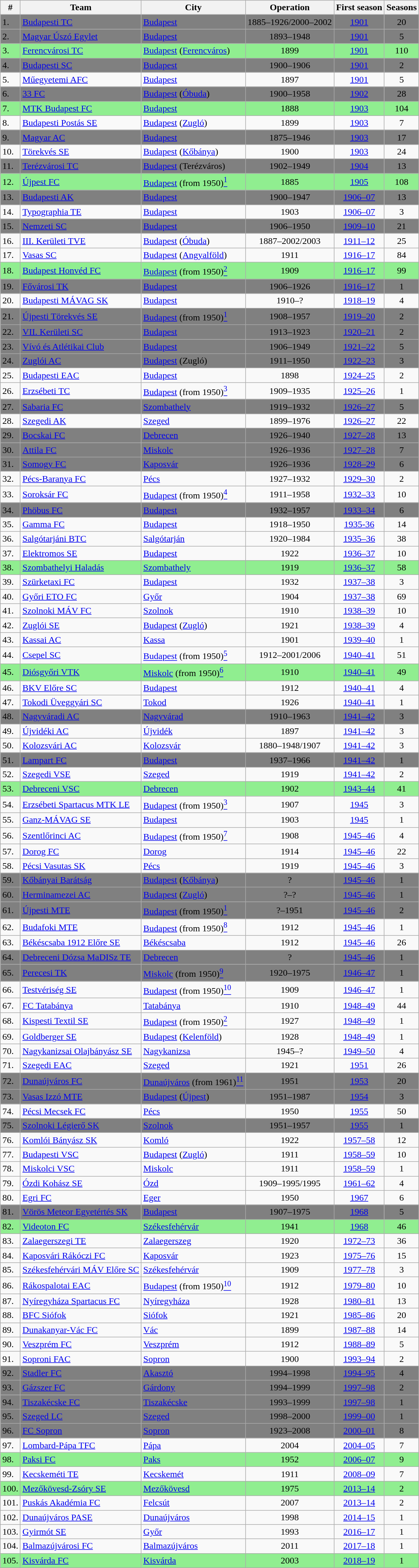<table class = "wikitable">
<tr>
<th>#</th>
<th>Team</th>
<th>City</th>
<th>Operation</th>
<th>First season</th>
<th>Seasons</th>
</tr>
<tr style="background: grey">
<td>1.</td>
<td><a href='#'>Budapesti TC</a></td>
<td><a href='#'>Budapest</a></td>
<td align = "center">1885–1926/2000–2002</td>
<td align = "center"><a href='#'>1901</a></td>
<td align = "center">20</td>
</tr>
<tr style="background: grey;">
<td>2.</td>
<td><a href='#'>Magyar Úszó Egylet</a></td>
<td><a href='#'>Budapest</a></td>
<td align = "center">1893–1948</td>
<td align = "center"><a href='#'>1901</a></td>
<td align = "center">5</td>
</tr>
<tr style="background:#90EE90">
<td>3.</td>
<td><a href='#'>Ferencvárosi TC</a></td>
<td><a href='#'>Budapest</a> (<a href='#'>Ferencváros</a>)</td>
<td align = "center">1899</td>
<td align = "center"><a href='#'>1901</a></td>
<td align = "center">110</td>
</tr>
<tr style="background: grey;">
<td>4.</td>
<td><a href='#'>Budapesti SC</a></td>
<td><a href='#'>Budapest</a></td>
<td align = "center">1900–1906</td>
<td align = "center"><a href='#'>1901</a></td>
<td align = "center">2</td>
</tr>
<tr>
<td>5.</td>
<td><a href='#'>Műegyetemi AFC</a></td>
<td><a href='#'>Budapest</a></td>
<td align = "center">1897</td>
<td align = "center"><a href='#'>1901</a></td>
<td align = "center">5</td>
</tr>
<tr style="background: grey;">
<td>6.</td>
<td><a href='#'>33 FC</a></td>
<td><a href='#'>Budapest</a> (<a href='#'>Óbuda</a>)</td>
<td align = "center">1900–1958</td>
<td align = "center"><a href='#'>1902</a></td>
<td align = "center">28</td>
</tr>
<tr style="background: #90EE90">
<td>7.</td>
<td><a href='#'>MTK Budapest FC</a></td>
<td><a href='#'>Budapest</a></td>
<td align = "center">1888</td>
<td align = "center"><a href='#'>1903</a></td>
<td align = "center">104</td>
</tr>
<tr>
<td>8.</td>
<td><a href='#'>Budapesti Postás SE</a></td>
<td><a href='#'>Budapest</a> (<a href='#'>Zugló</a>)</td>
<td align = "center">1899</td>
<td align = "center"><a href='#'>1903</a></td>
<td align = "center">7</td>
</tr>
<tr style="background: grey;">
<td>9.</td>
<td><a href='#'>Magyar AC</a></td>
<td><a href='#'>Budapest</a></td>
<td align = "center">1875–1946</td>
<td align = "center"><a href='#'>1903</a></td>
<td align = "center">17</td>
</tr>
<tr>
<td>10.</td>
<td><a href='#'>Törekvés SE</a></td>
<td><a href='#'>Budapest</a> (<a href='#'>Kőbánya</a>)</td>
<td align = "center">1900</td>
<td align = "center"><a href='#'>1903</a></td>
<td align = "center">24</td>
</tr>
<tr style="background: grey;">
<td>11.</td>
<td><a href='#'>Terézvárosi TC</a></td>
<td><a href='#'>Budapest</a> (Terézváros)</td>
<td align = "center">1902–1949</td>
<td align = "center"><a href='#'>1904</a></td>
<td align = "center">13</td>
</tr>
<tr style="background: #90EE90">
<td>12.</td>
<td><a href='#'>Újpest FC</a></td>
<td><a href='#'>Budapest</a> (from 1950)<a href='#'><sup>1</sup></a></td>
<td align = "center">1885</td>
<td align = "center"><a href='#'>1905</a></td>
<td align = "center">108</td>
</tr>
<tr style="background: grey;">
<td>13.</td>
<td><a href='#'>Budapesti AK</a></td>
<td><a href='#'>Budapest</a></td>
<td align = "center">1900–1947</td>
<td align = "center"><a href='#'>1906–07</a></td>
<td align = "center">13</td>
</tr>
<tr>
<td>14.</td>
<td><a href='#'>Typographia TE</a></td>
<td><a href='#'>Budapest</a></td>
<td align = "center">1903</td>
<td align = "center"><a href='#'>1906–07</a></td>
<td align = "center">3</td>
</tr>
<tr style="background: grey;">
<td>15.</td>
<td><a href='#'>Nemzeti SC</a></td>
<td><a href='#'>Budapest</a></td>
<td align = "center">1906–1950</td>
<td align = "center"><a href='#'>1909–10</a></td>
<td align = "center">21</td>
</tr>
<tr>
<td>16.</td>
<td><a href='#'>III. Kerületi TVE</a></td>
<td><a href='#'>Budapest</a> (<a href='#'>Óbuda</a>)</td>
<td align = "center">1887–2002/2003</td>
<td align = "center"><a href='#'>1911–12</a></td>
<td align = "center">25</td>
</tr>
<tr>
<td>17.</td>
<td><a href='#'>Vasas SC</a></td>
<td><a href='#'>Budapest</a> (<a href='#'>Angyalföld</a>)</td>
<td align = "center">1911</td>
<td align = "center"><a href='#'>1916–17</a></td>
<td align = "center">84</td>
</tr>
<tr style="background: #90EE90">
<td>18.</td>
<td><a href='#'>Budapest Honvéd FC</a></td>
<td><a href='#'>Budapest</a> (from 1950)<a href='#'><sup>2</sup></a></td>
<td align = "center">1909</td>
<td align = "center"><a href='#'>1916–17</a></td>
<td align = "center">99</td>
</tr>
<tr style="background: grey;">
<td>19.</td>
<td><a href='#'>Fővárosi TK</a></td>
<td><a href='#'>Budapest</a></td>
<td align = "center">1906–1926</td>
<td align = "center"><a href='#'>1916–17</a></td>
<td align = "center">1</td>
</tr>
<tr>
<td>20.</td>
<td><a href='#'>Budapesti MÁVAG SK</a></td>
<td><a href='#'>Budapest</a></td>
<td align = "center">1910–?</td>
<td align = "center"><a href='#'>1918–19</a></td>
<td align = "center">4</td>
</tr>
<tr style="background: grey;">
<td>21.</td>
<td><a href='#'>Újpesti Törekvés SE</a></td>
<td><a href='#'>Budapest</a> (from 1950)<a href='#'><sup>1</sup></a></td>
<td align = "center">1908–1957</td>
<td align = "center"><a href='#'>1919–20</a></td>
<td align = "center">2</td>
</tr>
<tr style="background: grey;">
<td>22.</td>
<td><a href='#'>VII. Kerületi SC</a></td>
<td><a href='#'>Budapest</a></td>
<td align = "center">1913–1923</td>
<td align = "center"><a href='#'>1920–21</a></td>
<td align = "center">2</td>
</tr>
<tr style="background: grey;">
<td>23.</td>
<td><a href='#'>Vívó és Atlétikai Club</a></td>
<td><a href='#'>Budapest</a></td>
<td align = "center">1906–1949</td>
<td align = "center"><a href='#'>1921–22</a></td>
<td align = "center">5</td>
</tr>
<tr style="background: grey;">
<td>24.</td>
<td><a href='#'>Zuglói AC</a></td>
<td><a href='#'>Budapest</a> (Zugló)</td>
<td align = "center">1911–1950</td>
<td align = "center"><a href='#'>1922–23</a></td>
<td align = "center">3</td>
</tr>
<tr>
<td>25.</td>
<td><a href='#'>Budapesti EAC</a></td>
<td><a href='#'>Budapest</a></td>
<td align = "center">1898</td>
<td align = "center"><a href='#'>1924–25</a></td>
<td align = "center">2</td>
</tr>
<tr>
<td>26.</td>
<td><a href='#'>Erzsébeti TC</a></td>
<td><a href='#'>Budapest</a> (from 1950)<a href='#'><sup>3</sup></a></td>
<td align = "center">1909–1935</td>
<td align = "center"><a href='#'>1925–26</a></td>
<td align = "center">1</td>
</tr>
<tr style="background: grey;">
<td>27.</td>
<td><a href='#'>Sabaria FC</a></td>
<td><a href='#'>Szombathely</a></td>
<td align = "center">1919–1932</td>
<td align = "center"><a href='#'>1926–27</a></td>
<td align = "center">5</td>
</tr>
<tr>
<td>28.</td>
<td><a href='#'>Szegedi AK</a></td>
<td><a href='#'>Szeged</a></td>
<td align = "center">1899–1976</td>
<td align = "center"><a href='#'>1926–27</a></td>
<td align = "center">22</td>
</tr>
<tr style="background: grey;">
<td>29.</td>
<td><a href='#'>Bocskai FC</a></td>
<td><a href='#'>Debrecen</a></td>
<td align = "center">1926–1940</td>
<td align = "center"><a href='#'>1927–28</a></td>
<td align = "center">13</td>
</tr>
<tr style="background: grey;">
<td>30.</td>
<td><a href='#'>Attila FC</a></td>
<td><a href='#'>Miskolc</a></td>
<td align = "center">1926–1936</td>
<td align = "center"><a href='#'>1927–28</a></td>
<td align = "center">7</td>
</tr>
<tr style="background: grey;">
<td>31.</td>
<td><a href='#'>Somogy FC</a></td>
<td><a href='#'>Kaposvár</a></td>
<td align = "center">1926–1936</td>
<td align = "center"><a href='#'>1928–29</a></td>
<td align = "center">6</td>
</tr>
<tr>
<td>32.</td>
<td><a href='#'>Pécs-Baranya FC</a></td>
<td><a href='#'>Pécs</a></td>
<td align = "center">1927–1932</td>
<td align = "center"><a href='#'>1929–30</a></td>
<td align = "center">2</td>
</tr>
<tr>
<td>33.</td>
<td><a href='#'>Soroksár FC</a></td>
<td><a href='#'>Budapest</a> (from 1950)<a href='#'><sup>4</sup></a></td>
<td align = "center">1911–1958</td>
<td align = "center"><a href='#'>1932–33</a></td>
<td align = "center">10</td>
</tr>
<tr style="background: grey;">
<td>34.</td>
<td><a href='#'>Phöbus FC</a></td>
<td><a href='#'>Budapest</a></td>
<td align = "center">1932–1957</td>
<td align = "center"><a href='#'>1933–34</a></td>
<td align = "center">6</td>
</tr>
<tr>
<td>35.</td>
<td><a href='#'>Gamma FC</a></td>
<td><a href='#'>Budapest</a></td>
<td align = "center">1918–1950</td>
<td align = "center"><a href='#'>1935-36</a></td>
<td align = "center">14</td>
</tr>
<tr>
<td>36.</td>
<td><a href='#'>Salgótarjáni BTC</a></td>
<td><a href='#'>Salgótarján</a></td>
<td align = "center">1920–1984</td>
<td align = "center"><a href='#'>1935–36</a></td>
<td align = "center">38</td>
</tr>
<tr>
<td>37.</td>
<td><a href='#'>Elektromos SE</a></td>
<td><a href='#'>Budapest</a></td>
<td align = "center">1922</td>
<td align = "center"><a href='#'>1936–37</a></td>
<td align = "center">10</td>
</tr>
<tr style="background: #90EE90">
<td>38.</td>
<td><a href='#'>Szombathelyi Haladás</a></td>
<td><a href='#'>Szombathely</a></td>
<td align = "center">1919</td>
<td align = "center"><a href='#'>1936–37</a></td>
<td align = "center">58</td>
</tr>
<tr>
<td>39.</td>
<td><a href='#'>Szürketaxi FC</a></td>
<td><a href='#'>Budapest</a></td>
<td align = "center">1932</td>
<td align = "center"><a href='#'>1937–38</a></td>
<td align = "center">3</td>
</tr>
<tr>
<td>40.</td>
<td><a href='#'>Győri ETO FC</a></td>
<td><a href='#'>Győr</a></td>
<td align = "center">1904</td>
<td align = "center"><a href='#'>1937–38</a></td>
<td align = "center">69</td>
</tr>
<tr>
<td>41.</td>
<td><a href='#'>Szolnoki MÁV FC</a></td>
<td><a href='#'>Szolnok</a></td>
<td align = "center">1910</td>
<td align = "center"><a href='#'>1938–39</a></td>
<td align = "center">10</td>
</tr>
<tr>
<td>42.</td>
<td><a href='#'>Zuglói SE</a></td>
<td><a href='#'>Budapest</a> (<a href='#'>Zugló</a>)</td>
<td align = "center">1921</td>
<td align = "center"><a href='#'>1938–39</a></td>
<td align = "center">4</td>
</tr>
<tr>
<td>43.</td>
<td><a href='#'>Kassai AC</a></td>
<td><a href='#'>Kassa</a></td>
<td align = "center">1901</td>
<td align = "center"><a href='#'>1939–40</a></td>
<td align = "center">1</td>
</tr>
<tr>
<td>44.</td>
<td><a href='#'>Csepel SC</a></td>
<td><a href='#'>Budapest</a> (from 1950)<a href='#'><sup>5</sup></a></td>
<td align = "center">1912–2001/2006</td>
<td align = "center"><a href='#'>1940–41</a></td>
<td align = "center">51</td>
</tr>
<tr style="background: #90EE90">
<td>45.</td>
<td><a href='#'>Diósgyőri VTK</a></td>
<td><a href='#'>Miskolc</a> (from 1950)<a href='#'><sup>6</sup></a></td>
<td align = "center">1910</td>
<td align = "center"><a href='#'>1940–41</a></td>
<td align = "center">49</td>
</tr>
<tr>
<td>46.</td>
<td><a href='#'>BKV Előre SC</a></td>
<td><a href='#'>Budapest</a></td>
<td align = "center">1912</td>
<td align = "center"><a href='#'>1940–41</a></td>
<td align = "center">4</td>
</tr>
<tr>
<td>47.</td>
<td><a href='#'>Tokodi Üveggyári SC</a></td>
<td><a href='#'>Tokod</a></td>
<td align = "center">1926</td>
<td align = "center"><a href='#'>1940–41</a></td>
<td align = "center">1</td>
</tr>
<tr style="background: grey;">
<td>48.</td>
<td><a href='#'>Nagyváradi AC</a></td>
<td><a href='#'>Nagyvárad</a></td>
<td align = "center">1910–1963</td>
<td align = "center"><a href='#'>1941–42</a></td>
<td align = "center">3</td>
</tr>
<tr>
<td>49.</td>
<td><a href='#'>Újvidéki AC</a></td>
<td><a href='#'>Újvidék</a></td>
<td align = "center">1897</td>
<td align = "center"><a href='#'>1941–42</a></td>
<td align = "center">3</td>
</tr>
<tr>
<td>50.</td>
<td><a href='#'>Kolozsvári AC</a></td>
<td><a href='#'>Kolozsvár</a></td>
<td align = "center">1880–1948/1907</td>
<td align = "center"><a href='#'>1941–42</a></td>
<td align = "center">3</td>
</tr>
<tr style="background: grey;">
<td>51.</td>
<td><a href='#'>Lampart FC</a></td>
<td><a href='#'>Budapest</a></td>
<td align = "center">1937–1966</td>
<td align = "center"><a href='#'>1941–42</a></td>
<td align = "center">1</td>
</tr>
<tr>
<td>52.</td>
<td><a href='#'>Szegedi VSE</a></td>
<td><a href='#'>Szeged</a></td>
<td align = "center">1919</td>
<td align = "center"><a href='#'>1941–42</a></td>
<td align = "center">2</td>
</tr>
<tr style="background: #90EE90">
<td>53.</td>
<td><a href='#'>Debreceni VSC</a></td>
<td><a href='#'>Debrecen</a></td>
<td align = "center">1902</td>
<td align = "center"><a href='#'>1943–44</a></td>
<td align = "center">41</td>
</tr>
<tr>
<td>54.</td>
<td><a href='#'>Erzsébeti Spartacus MTK LE</a></td>
<td><a href='#'>Budapest</a> (from 1950)<a href='#'><sup>3</sup></a></td>
<td align = "center">1907</td>
<td align = "center"><a href='#'>1945</a></td>
<td align = "center">3</td>
</tr>
<tr>
<td>55.</td>
<td><a href='#'>Ganz-MÁVAG SE</a></td>
<td><a href='#'>Budapest</a></td>
<td align = "center">1903</td>
<td align = "center"><a href='#'>1945</a></td>
<td align = "center">1</td>
</tr>
<tr>
<td>56.</td>
<td><a href='#'>Szentlőrinci AC</a></td>
<td><a href='#'>Budapest</a> (from 1950)<a href='#'><sup>7</sup></a></td>
<td align = "center">1908</td>
<td align = "center"><a href='#'>1945–46</a></td>
<td align = "center">4</td>
</tr>
<tr>
<td>57.</td>
<td><a href='#'>Dorog FC</a></td>
<td><a href='#'>Dorog</a></td>
<td align = "center">1914</td>
<td align = "center"><a href='#'>1945–46</a></td>
<td align = "center">22</td>
</tr>
<tr>
<td>58.</td>
<td><a href='#'>Pécsi Vasutas SK</a></td>
<td><a href='#'>Pécs</a></td>
<td align = "center">1919</td>
<td align = "center"><a href='#'>1945–46</a></td>
<td align = "center">3</td>
</tr>
<tr style="background: grey;">
<td>59.</td>
<td><a href='#'>Kőbányai Barátság</a></td>
<td><a href='#'>Budapest</a> (<a href='#'>Kőbánya</a>)</td>
<td align = "center">?</td>
<td align = "center"><a href='#'>1945–46</a></td>
<td align = "center">1</td>
</tr>
<tr style="background: grey;">
<td>60.</td>
<td><a href='#'>Herminamezei AC</a></td>
<td><a href='#'>Budapest</a> (<a href='#'>Zugló</a>)</td>
<td align = "center">?–?</td>
<td align = "center"><a href='#'>1945–46</a></td>
<td align = "center">1</td>
</tr>
<tr style="background: grey;">
<td>61.</td>
<td><a href='#'>Újpesti MTE</a></td>
<td><a href='#'>Budapest</a> (from 1950)<a href='#'><sup>1</sup></a></td>
<td align = "center">?–1951</td>
<td align = "center"><a href='#'>1945–46</a></td>
<td align = "center">2</td>
</tr>
<tr>
<td>62.</td>
<td><a href='#'>Budafoki MTE</a></td>
<td><a href='#'>Budapest</a> (from 1950)<a href='#'><sup>8</sup></a></td>
<td align = "center">1912</td>
<td align = "center"><a href='#'>1945–46</a></td>
<td align = "center">1</td>
</tr>
<tr>
<td>63.</td>
<td><a href='#'>Békéscsaba 1912 Előre SE</a></td>
<td><a href='#'>Békéscsaba</a></td>
<td align = "center">1912</td>
<td align = "center"><a href='#'>1945–46</a></td>
<td align = "center">26</td>
</tr>
<tr style="background: grey;">
<td>64.</td>
<td><a href='#'>Debreceni Dózsa MaDISz TE</a></td>
<td><a href='#'>Debrecen</a></td>
<td align = "center">?</td>
<td align = "center"><a href='#'>1945–46</a></td>
<td align = "center">1</td>
</tr>
<tr style="background: grey;">
<td>65.</td>
<td><a href='#'>Perecesi TK</a></td>
<td><a href='#'>Miskolc</a> (from 1950)<a href='#'><sup>9</sup></a></td>
<td align = "center">1920–1975</td>
<td align = "center"><a href='#'>1946–47</a></td>
<td align = "center">1</td>
</tr>
<tr>
<td>66.</td>
<td><a href='#'>Testvériség SE</a></td>
<td><a href='#'>Budapest</a> (from 1950)<a href='#'><sup>10</sup></a></td>
<td align = "center">1909</td>
<td align = "center"><a href='#'>1946–47</a></td>
<td align = "center">1</td>
</tr>
<tr>
<td>67.</td>
<td><a href='#'>FC Tatabánya</a></td>
<td><a href='#'>Tatabánya</a></td>
<td align = "center">1910</td>
<td align = "center"><a href='#'>1948–49</a></td>
<td align = "center">44</td>
</tr>
<tr>
<td>68.</td>
<td><a href='#'>Kispesti Textil SE</a></td>
<td><a href='#'>Budapest</a> (from 1950)<a href='#'><sup>2</sup></a></td>
<td align = "center">1927</td>
<td align = "center"><a href='#'>1948–49</a></td>
<td align = "center">1</td>
</tr>
<tr>
<td>69.</td>
<td><a href='#'>Goldberger SE</a></td>
<td><a href='#'>Budapest</a> (<a href='#'>Kelenföld</a>)</td>
<td align = "center">1928</td>
<td align = "center"><a href='#'>1948–49</a></td>
<td align = "center">1</td>
</tr>
<tr>
<td>70.</td>
<td><a href='#'>Nagykanizsai Olajbányász SE</a></td>
<td><a href='#'>Nagykanizsa</a></td>
<td align = "center">1945–?</td>
<td align = "center"><a href='#'>1949–50</a></td>
<td align = "center">4</td>
</tr>
<tr>
<td>71.</td>
<td><a href='#'>Szegedi EAC</a></td>
<td><a href='#'>Szeged</a></td>
<td align = "center">1921</td>
<td align = "center"><a href='#'>1951</a></td>
<td align = "center">26</td>
</tr>
<tr style="background: grey;">
<td>72.</td>
<td><a href='#'>Dunaújváros FC</a></td>
<td><a href='#'>Dunaújváros</a> (from 1961)<a href='#'><sup>11</sup></a></td>
<td align = "center">1951</td>
<td align = "center"><a href='#'>1953</a></td>
<td align = "center">20</td>
</tr>
<tr style="background: grey;">
<td>73.</td>
<td><a href='#'>Vasas Izzó MTE</a></td>
<td><a href='#'>Budapest</a> (<a href='#'>Újpest</a>)</td>
<td align = "center">1951–1987</td>
<td align = "center"><a href='#'>1954</a></td>
<td align = "center">3</td>
</tr>
<tr>
<td>74.</td>
<td><a href='#'>Pécsi Mecsek FC</a></td>
<td><a href='#'>Pécs</a></td>
<td align = "center">1950</td>
<td align = "center"><a href='#'>1955</a></td>
<td align = "center">50</td>
</tr>
<tr style="background: grey;">
<td>75.</td>
<td><a href='#'>Szolnoki Légierő SK</a></td>
<td><a href='#'>Szolnok</a></td>
<td align = "center">1951–1957</td>
<td align = "center"><a href='#'>1955</a></td>
<td align = "center">1</td>
</tr>
<tr>
<td>76.</td>
<td><a href='#'>Komlói Bányász SK</a></td>
<td><a href='#'>Komló</a></td>
<td align = "center">1922</td>
<td align = "center"><a href='#'>1957–58</a></td>
<td align = "center">12</td>
</tr>
<tr>
<td>77.</td>
<td><a href='#'>Budapesti VSC</a></td>
<td><a href='#'>Budapest</a> (<a href='#'>Zugló</a>)</td>
<td align = "center">1911</td>
<td align = "center"><a href='#'>1958–59</a></td>
<td align = "center">10</td>
</tr>
<tr>
<td>78.</td>
<td><a href='#'>Miskolci VSC</a></td>
<td><a href='#'>Miskolc</a></td>
<td align = "center">1911</td>
<td align = "center"><a href='#'>1958–59</a></td>
<td align = "center">1</td>
</tr>
<tr>
<td>79.</td>
<td><a href='#'>Ózdi Kohász SE</a></td>
<td><a href='#'>Ózd</a></td>
<td align = "center">1909–1995/1995</td>
<td align = "center"><a href='#'>1961–62</a></td>
<td align = "center">4</td>
</tr>
<tr>
<td>80.</td>
<td><a href='#'>Egri FC</a></td>
<td><a href='#'>Eger</a></td>
<td align = "center">1950</td>
<td align = "center"><a href='#'>1967</a></td>
<td align = "center">6</td>
</tr>
<tr style="background: grey;">
<td>81.</td>
<td><a href='#'>Vörös Meteor Egyetértés SK</a></td>
<td><a href='#'>Budapest</a></td>
<td align = "center">1907–1975</td>
<td align = "center"><a href='#'>1968</a></td>
<td align = "center">5</td>
</tr>
<tr style="background: #90EE90">
<td>82.</td>
<td><a href='#'>Videoton FC</a></td>
<td><a href='#'>Székesfehérvár</a></td>
<td align = "center">1941</td>
<td align = "center"><a href='#'>1968</a></td>
<td align = "center">46</td>
</tr>
<tr>
<td>83.</td>
<td><a href='#'>Zalaegerszegi TE</a></td>
<td><a href='#'>Zalaegerszeg</a></td>
<td align = "center">1920</td>
<td align = "center"><a href='#'>1972–73</a></td>
<td align = "center">36</td>
</tr>
<tr>
<td>84.</td>
<td><a href='#'>Kaposvári Rákóczi FC</a></td>
<td><a href='#'>Kaposvár</a></td>
<td align = "center">1923</td>
<td align = "center"><a href='#'>1975–76</a></td>
<td align = "center">15</td>
</tr>
<tr>
<td>85.</td>
<td><a href='#'>Székesfehérvári MÁV Előre SC</a></td>
<td><a href='#'>Székesfehérvár</a></td>
<td align = "center">1909</td>
<td align = "center"><a href='#'>1977–78</a></td>
<td align = "center">3</td>
</tr>
<tr>
<td>86.</td>
<td><a href='#'>Rákospalotai EAC</a></td>
<td><a href='#'>Budapest</a> (from 1950)<a href='#'><sup>10</sup></a></td>
<td align = "center">1912</td>
<td align = "center"><a href='#'>1979–80</a></td>
<td align = "center">10</td>
</tr>
<tr>
<td>87.</td>
<td><a href='#'>Nyíregyháza Spartacus FC</a></td>
<td><a href='#'>Nyíregyháza</a></td>
<td align = "center">1928</td>
<td align = "center"><a href='#'>1980–81</a></td>
<td align = "center">13</td>
</tr>
<tr>
<td>88.</td>
<td><a href='#'>BFC Siófok</a></td>
<td><a href='#'>Siófok</a></td>
<td align = "center">1921</td>
<td align = "center"><a href='#'>1985–86</a></td>
<td align = "center">20</td>
</tr>
<tr>
<td>89.</td>
<td><a href='#'>Dunakanyar-Vác FC</a></td>
<td><a href='#'>Vác</a></td>
<td align = "center">1899</td>
<td align = "center"><a href='#'>1987–88</a></td>
<td align = "center">14</td>
</tr>
<tr>
<td>90.</td>
<td><a href='#'>Veszprém FC</a></td>
<td><a href='#'>Veszprém</a></td>
<td align = "center">1912</td>
<td align = "center"><a href='#'>1988–89</a></td>
<td align = "center">5</td>
</tr>
<tr>
<td>91.</td>
<td><a href='#'>Soproni FAC</a></td>
<td><a href='#'>Sopron</a></td>
<td align = "center">1900</td>
<td align = "center"><a href='#'>1993–94</a></td>
<td align = "center">2</td>
</tr>
<tr style="background: grey;">
<td>92.</td>
<td><a href='#'>Stadler FC</a></td>
<td><a href='#'>Akasztó</a></td>
<td align = "center">1994–1998</td>
<td align = "center"><a href='#'>1994–95</a></td>
<td align = "center">4</td>
</tr>
<tr style="background: grey;">
<td>93.</td>
<td><a href='#'>Gázszer FC</a></td>
<td><a href='#'>Gárdony</a></td>
<td align = "center">1994–1999</td>
<td align = "center"><a href='#'>1997–98</a></td>
<td align = "center">2</td>
</tr>
<tr style="background: grey;">
<td>94.</td>
<td><a href='#'>Tiszakécske FC</a></td>
<td><a href='#'>Tiszakécske</a></td>
<td align = "center">1993–1999</td>
<td align = "center"><a href='#'>1997–98</a></td>
<td align = "center">1</td>
</tr>
<tr style="background: grey;">
<td>95.</td>
<td><a href='#'>Szeged LC</a></td>
<td><a href='#'>Szeged</a></td>
<td align = "center">1998–2000</td>
<td align = "center"><a href='#'>1999–00</a></td>
<td align = "center">1</td>
</tr>
<tr style="background: grey;">
<td>96.</td>
<td><a href='#'>FC Sopron</a></td>
<td><a href='#'>Sopron</a></td>
<td align = "center">1923–2008</td>
<td align = "center"><a href='#'>2000–01</a></td>
<td align = "center">8</td>
</tr>
<tr>
<td>97.</td>
<td><a href='#'>Lombard-Pápa TFC</a></td>
<td><a href='#'>Pápa</a></td>
<td align = "center">2004</td>
<td align = "center"><a href='#'>2004–05</a></td>
<td align = "center">7</td>
</tr>
<tr style="background: #90EE90">
<td>98.</td>
<td><a href='#'>Paksi FC</a></td>
<td><a href='#'>Paks</a></td>
<td align = "center">1952</td>
<td align = "center"><a href='#'>2006–07</a></td>
<td align = "center">9</td>
</tr>
<tr>
<td>99.</td>
<td><a href='#'>Kecskeméti TE</a></td>
<td><a href='#'>Kecskemét</a></td>
<td align = "center">1911</td>
<td align = "center"><a href='#'>2008–09</a></td>
<td align = "center">7</td>
</tr>
<tr style="background: #90EE90">
<td>100.</td>
<td><a href='#'>Mezőkövesd-Zsóry SE</a></td>
<td><a href='#'>Mezőkövesd</a></td>
<td align = "center">1975</td>
<td align = "center"><a href='#'>2013–14</a></td>
<td align = "center">2</td>
</tr>
<tr>
<td>101.</td>
<td><a href='#'>Puskás Akadémia FC</a></td>
<td><a href='#'>Felcsút</a></td>
<td align = "center">2007</td>
<td align = "center"><a href='#'>2013–14</a></td>
<td align = "center">2</td>
</tr>
<tr>
<td>102.</td>
<td><a href='#'>Dunaújváros PASE</a></td>
<td><a href='#'>Dunaújváros</a></td>
<td align = "center">1998</td>
<td align = "center"><a href='#'>2014–15</a></td>
<td align = "center">1</td>
</tr>
<tr>
<td>103.</td>
<td><a href='#'>Gyirmót SE</a></td>
<td><a href='#'>Győr</a></td>
<td align = "center">1993</td>
<td align = "center"><a href='#'>2016–17</a></td>
<td align = "center">1</td>
</tr>
<tr>
<td>104.</td>
<td><a href='#'>Balmazújvárosi FC</a></td>
<td><a href='#'>Balmazújváros</a></td>
<td align = "center">2011</td>
<td align = "center"><a href='#'>2017–18</a></td>
<td align = "center">1</td>
</tr>
<tr style="background: #90EE90">
<td>105.</td>
<td><a href='#'>Kisvárda FC</a></td>
<td><a href='#'>Kisvárda</a></td>
<td align = "center">2003</td>
<td align = "center"><a href='#'>2018–19</a></td>
<td align = "center">1</td>
</tr>
</table>
